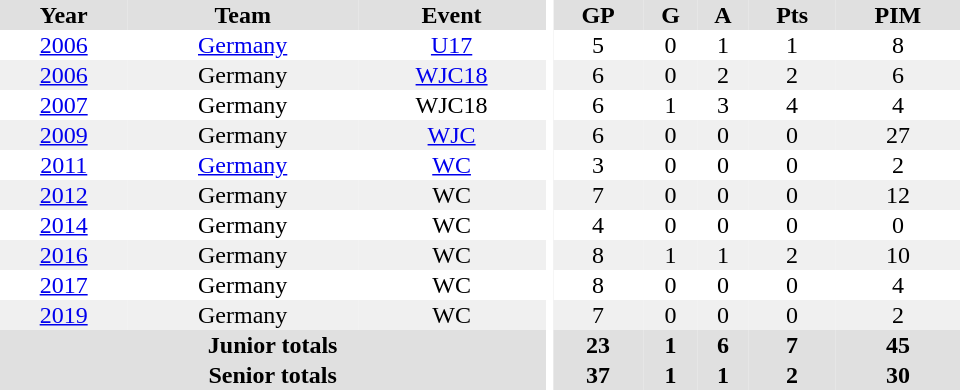<table border="0" cellpadding="1" cellspacing="0" ID="Table3" style="text-align:center; width:40em">
<tr ALIGN="center" bgcolor="#e0e0e0">
<th>Year</th>
<th>Team</th>
<th>Event</th>
<th rowspan="99" bgcolor="#ffffff"></th>
<th>GP</th>
<th>G</th>
<th>A</th>
<th>Pts</th>
<th>PIM</th>
</tr>
<tr ALIGN="center">
<td><a href='#'>2006</a></td>
<td><a href='#'>Germany</a></td>
<td><a href='#'>U17</a></td>
<td>5</td>
<td>0</td>
<td>1</td>
<td>1</td>
<td>8</td>
</tr>
<tr ALIGN="center" bgcolor="#f0f0f0">
<td><a href='#'>2006</a></td>
<td>Germany</td>
<td><a href='#'>WJC18</a></td>
<td>6</td>
<td>0</td>
<td>2</td>
<td>2</td>
<td>6</td>
</tr>
<tr ALIGN="center">
<td><a href='#'>2007</a></td>
<td>Germany</td>
<td>WJC18</td>
<td>6</td>
<td>1</td>
<td>3</td>
<td>4</td>
<td>4</td>
</tr>
<tr ALIGN="center" bgcolor="#f0f0f0">
<td><a href='#'>2009</a></td>
<td>Germany</td>
<td><a href='#'>WJC</a></td>
<td>6</td>
<td>0</td>
<td>0</td>
<td>0</td>
<td>27</td>
</tr>
<tr ALIGN="center">
<td><a href='#'>2011</a></td>
<td><a href='#'>Germany</a></td>
<td><a href='#'>WC</a></td>
<td>3</td>
<td>0</td>
<td>0</td>
<td>0</td>
<td>2</td>
</tr>
<tr ALIGN="center" bgcolor="#f0f0f0">
<td><a href='#'>2012</a></td>
<td>Germany</td>
<td>WC</td>
<td>7</td>
<td>0</td>
<td>0</td>
<td>0</td>
<td>12</td>
</tr>
<tr ALIGN="center">
<td><a href='#'>2014</a></td>
<td>Germany</td>
<td>WC</td>
<td>4</td>
<td>0</td>
<td>0</td>
<td>0</td>
<td>0</td>
</tr>
<tr ALIGN="center" bgcolor="#f0f0f0">
<td><a href='#'>2016</a></td>
<td>Germany</td>
<td>WC</td>
<td>8</td>
<td>1</td>
<td>1</td>
<td>2</td>
<td>10</td>
</tr>
<tr ALIGN="center">
<td><a href='#'>2017</a></td>
<td>Germany</td>
<td>WC</td>
<td>8</td>
<td>0</td>
<td>0</td>
<td>0</td>
<td>4</td>
</tr>
<tr ALIGN="center" bgcolor="#f0f0f0">
<td><a href='#'>2019</a></td>
<td>Germany</td>
<td>WC</td>
<td>7</td>
<td>0</td>
<td>0</td>
<td>0</td>
<td>2</td>
</tr>
<tr bgcolor="#e0e0e0">
<th colspan="3">Junior totals</th>
<th>23</th>
<th>1</th>
<th>6</th>
<th>7</th>
<th>45</th>
</tr>
<tr bgcolor="#e0e0e0">
<th colspan="3">Senior totals</th>
<th>37</th>
<th>1</th>
<th>1</th>
<th>2</th>
<th>30</th>
</tr>
</table>
